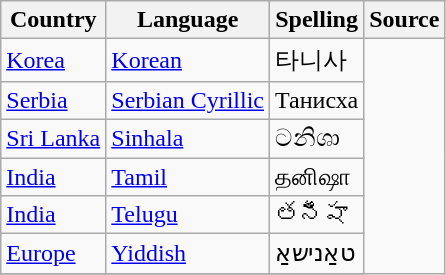<table class="wikitable sortable">
<tr>
<th>Country</th>
<th>Language</th>
<th>Spelling</th>
<th class="unsortable">Source</th>
</tr>
<tr>
<td><a href='#'>Korea</a></td>
<td><a href='#'>Korean</a></td>
<td>타니사</td>
</tr>
<tr>
<td><a href='#'>Serbia</a></td>
<td><a href='#'>Serbian Cyrillic</a></td>
<td>Танисха</td>
</tr>
<tr>
<td><a href='#'>Sri Lanka</a></td>
<td><a href='#'>Sinhala</a></td>
<td>ටනිශා</td>
</tr>
<tr>
<td><a href='#'>India</a></td>
<td><a href='#'>Tamil</a></td>
<td>தனிஷா</td>
</tr>
<tr>
<td><a href='#'>India</a></td>
<td><a href='#'>Telugu</a></td>
<td>తనీషా</td>
</tr>
<tr>
<td><a href='#'>Europe</a></td>
<td><a href='#'>Yiddish</a></td>
<td>טאַנישאַ</td>
</tr>
<tr>
</tr>
</table>
